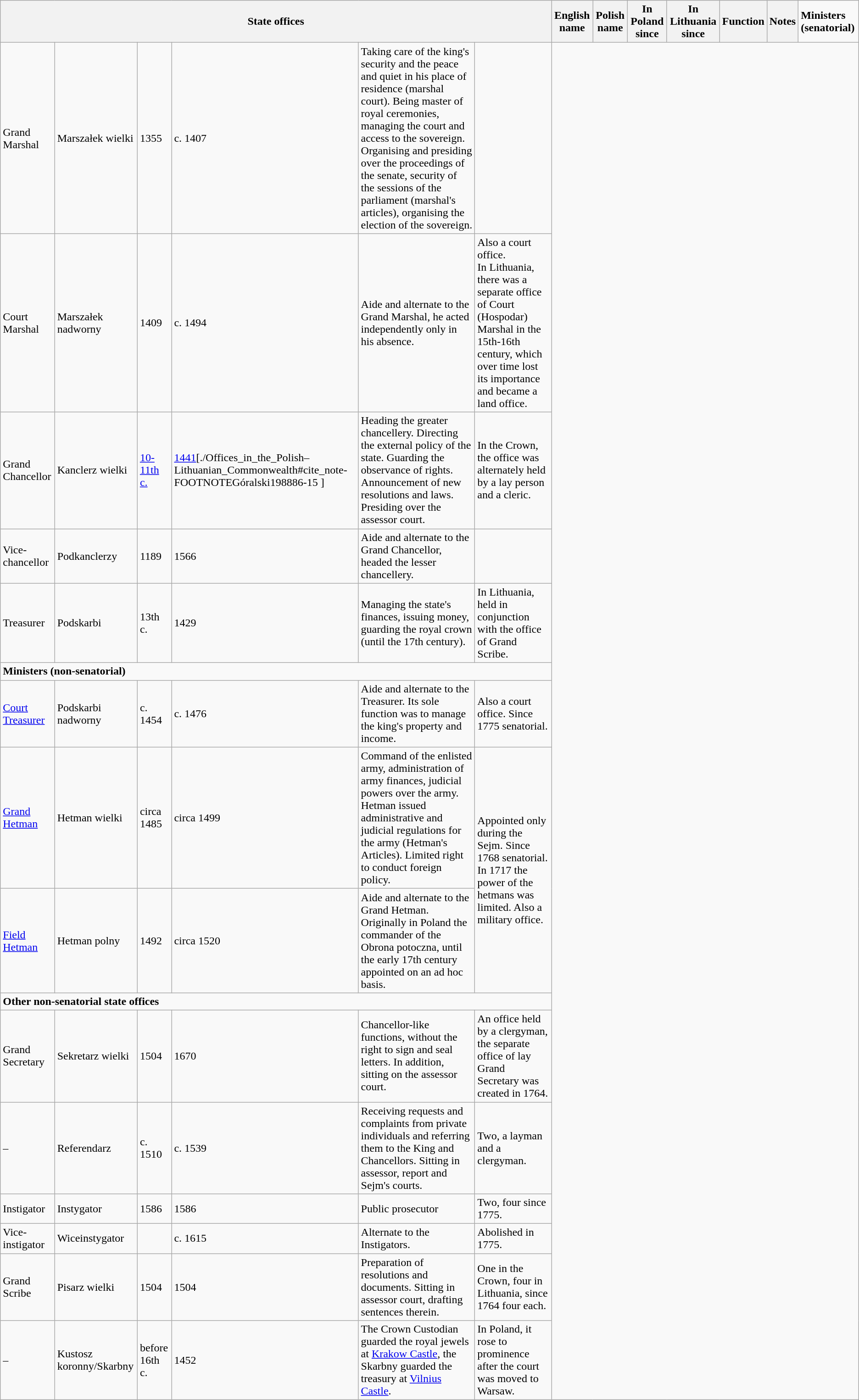<table class="wikitable">
<tr>
<th colspan="6">State offices</th>
<th><strong>English name</strong></th>
<th><strong>Polish name</strong></th>
<th><strong>In Poland since</strong></th>
<th><strong>In Lithuania since</strong></th>
<th>Function</th>
<th><strong>Notes</strong></th>
<td colspan="6"><strong>Ministers (senatorial)</strong></td>
</tr>
<tr>
<td>Grand Marshal</td>
<td>Marszałek wielki</td>
<td>1355</td>
<td>c. 1407</td>
<td>Taking care of the king's security and the peace and quiet in his place of residence (marshal court). Being master of royal ceremonies, managing the court and access to the sovereign. Organising and presiding over the proceedings of the senate, security of the sessions of the parliament (marshal's articles), organising the election of the sovereign.</td>
<td></td>
</tr>
<tr>
<td>Court Marshal</td>
<td>Marszałek nadworny</td>
<td>1409</td>
<td>c. 1494</td>
<td>Aide and alternate to the Grand Marshal, he acted independently only in his absence.</td>
<td>Also a court office.<br>In Lithuania, there was a separate office of Court (Hospodar) Marshal in the 15th-16th century, which over time lost its importance and became a land office.</td>
</tr>
<tr>
<td>Grand Chancellor</td>
<td>Kanclerz wielki</td>
<td><a href='#'>10-11th c.</a></td>
<td><a href='#'>1441</a>[./Offices_in_the_Polish–Lithuanian_Commonwealth#cite_note-FOOTNOTEGóralski198886-15 <span></span>]</td>
<td>Heading the greater chancellery. Directing the external policy of the state. Guarding the observance of rights. Announcement of new resolutions and laws. Presiding over the assessor court.</td>
<td>In the Crown, the office was alternately held by a lay person and a cleric.</td>
</tr>
<tr>
<td>Vice-chancellor</td>
<td>Podkanclerzy</td>
<td>1189</td>
<td>1566</td>
<td>Aide and alternate to the Grand Chancellor, headed the lesser chancellery.</td>
<td></td>
</tr>
<tr>
<td>Treasurer</td>
<td>Podskarbi</td>
<td>13th c.</td>
<td>1429</td>
<td>Managing the state's finances, issuing money, guarding the royal crown (until the 17th century).</td>
<td>In Lithuania, held in conjunction with the office of Grand Scribe.</td>
</tr>
<tr>
<td colspan="6"><strong>Ministers (non-senatorial)</strong></td>
</tr>
<tr>
<td><a href='#'>Court Treasurer</a></td>
<td>Podskarbi nadworny</td>
<td>c. 1454</td>
<td>c. 1476</td>
<td>Aide and alternate to the Treasurer. Its sole function was to manage the king's property and income.</td>
<td>Also a court office. Since 1775 senatorial.</td>
</tr>
<tr>
<td><a href='#'>Grand Hetman</a></td>
<td>Hetman wielki</td>
<td>circa 1485</td>
<td>circa 1499</td>
<td>Command of the enlisted army, administration of army finances, judicial powers over the army. Hetman issued administrative and judicial regulations for the army (Hetman's Articles). Limited right to conduct foreign policy.</td>
<td rowspan="2">Appointed only during the Sejm. Since 1768 senatorial. In 1717 the power of the hetmans was limited. Also a military office.</td>
</tr>
<tr>
<td><a href='#'>Field Hetman</a></td>
<td>Hetman polny</td>
<td>1492</td>
<td>circa 1520</td>
<td>Aide and alternate to the Grand Hetman. Originally in Poland the commander of the Obrona potoczna, until the early 17th century appointed on an ad hoc basis.</td>
</tr>
<tr>
<td colspan="6"><strong>Other non-senatorial state offices</strong></td>
</tr>
<tr>
<td>Grand Secretary</td>
<td>Sekretarz wielki</td>
<td>1504</td>
<td>1670</td>
<td>Chancellor-like functions, without the right to sign and seal letters. In addition, sitting on the assessor court.</td>
<td>An office held by a clergyman, the separate office of lay Grand Secretary was created in 1764.</td>
</tr>
<tr>
<td>–</td>
<td>Referendarz</td>
<td>c. 1510</td>
<td>c. 1539</td>
<td>Receiving requests and complaints from private individuals and referring them to the King and Chancellors. Sitting in assessor, report and Sejm's courts.</td>
<td>Two, a layman and a clergyman.</td>
</tr>
<tr>
<td>Instigator</td>
<td>Instygator</td>
<td>1586</td>
<td>1586</td>
<td>Public prosecutor</td>
<td>Two, four since 1775.</td>
</tr>
<tr>
<td>Vice-instigator</td>
<td>Wiceinstygator</td>
<td></td>
<td>c. 1615</td>
<td>Alternate to the Instigators.</td>
<td>Abolished in 1775.</td>
</tr>
<tr>
<td>Grand Scribe</td>
<td>Pisarz wielki</td>
<td>1504</td>
<td>1504</td>
<td>Preparation of resolutions and documents. Sitting in assessor court, drafting sentences therein.</td>
<td>One in the Crown, four in Lithuania, since 1764 four each.</td>
</tr>
<tr>
<td>–</td>
<td>Kustosz koronny/Skarbny</td>
<td>before 16th c.</td>
<td>1452</td>
<td>The Crown Custodian guarded the royal jewels at <a href='#'>Krakow Castle</a>, the Skarbny guarded the treasury at <a href='#'>Vilnius Castle</a>.</td>
<td>In Poland, it rose to prominence after the court was moved to Warsaw.</td>
</tr>
</table>
